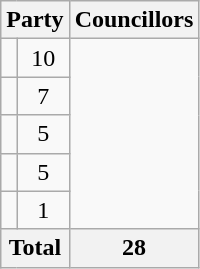<table class="wikitable">
<tr>
<th colspan=2>Party</th>
<th>Councillors</th>
</tr>
<tr>
<td></td>
<td align=center>10</td>
</tr>
<tr>
<td></td>
<td align=center>7</td>
</tr>
<tr>
<td></td>
<td align=center>5</td>
</tr>
<tr>
<td></td>
<td align=center>5</td>
</tr>
<tr>
<td></td>
<td align=center>1</td>
</tr>
<tr>
<th colspan=2>Total</th>
<th align=center>28</th>
</tr>
</table>
